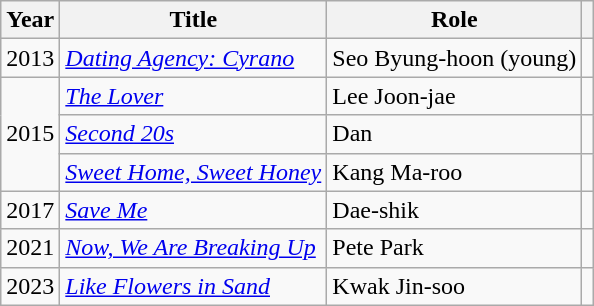<table class="wikitable">
<tr>
<th>Year</th>
<th>Title</th>
<th>Role</th>
<th></th>
</tr>
<tr>
<td>2013</td>
<td><em><a href='#'>Dating Agency: Cyrano</a></em></td>
<td>Seo Byung-hoon (young)</td>
<td></td>
</tr>
<tr>
<td rowspan=3>2015</td>
<td><em><a href='#'>The Lover</a></em></td>
<td>Lee Joon-jae</td>
<td></td>
</tr>
<tr>
<td><em><a href='#'>Second 20s</a></em></td>
<td>Dan</td>
<td></td>
</tr>
<tr>
<td><em><a href='#'>Sweet Home, Sweet Honey</a></em></td>
<td>Kang Ma-roo</td>
<td></td>
</tr>
<tr>
<td>2017</td>
<td><em><a href='#'>Save Me</a></em></td>
<td>Dae-shik</td>
<td></td>
</tr>
<tr>
<td>2021</td>
<td><em><a href='#'>Now, We Are Breaking Up</a></em></td>
<td>Pete Park</td>
<td></td>
</tr>
<tr>
<td>2023</td>
<td><em><a href='#'>Like Flowers in Sand</a></em></td>
<td>Kwak Jin-soo</td>
<td></td>
</tr>
</table>
